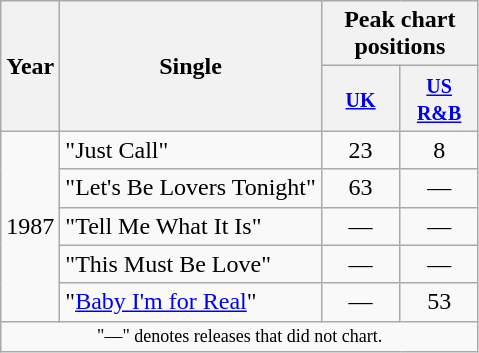<table class="wikitable">
<tr>
<th scope="col" rowspan="2">Year</th>
<th scope="col" rowspan="2">Single</th>
<th scope="col" colspan="2">Peak chart positions</th>
</tr>
<tr>
<th style="width:45px;"><small><a href='#'>UK</a></small><br></th>
<th style="width:45px;"><small><a href='#'>US R&B</a></small><br></th>
</tr>
<tr>
<td rowspan="5">1987</td>
<td>"Just Call"</td>
<td align=center>23</td>
<td align=center>8</td>
</tr>
<tr>
<td>"Let's Be Lovers Tonight"</td>
<td align=center>63</td>
<td align=center>—</td>
</tr>
<tr>
<td>"Tell Me What It Is"</td>
<td align=center>—</td>
<td align=center>—</td>
</tr>
<tr>
<td>"This Must Be Love"</td>
<td align=center>—</td>
<td align=center>—</td>
</tr>
<tr>
<td>"<a href='#'>Baby I'm for Real</a>"</td>
<td align=center>—</td>
<td align=center>53</td>
</tr>
<tr>
<td colspan="4" style="text-align:center; font-size:9pt;">"—" denotes releases that did not chart.</td>
</tr>
</table>
